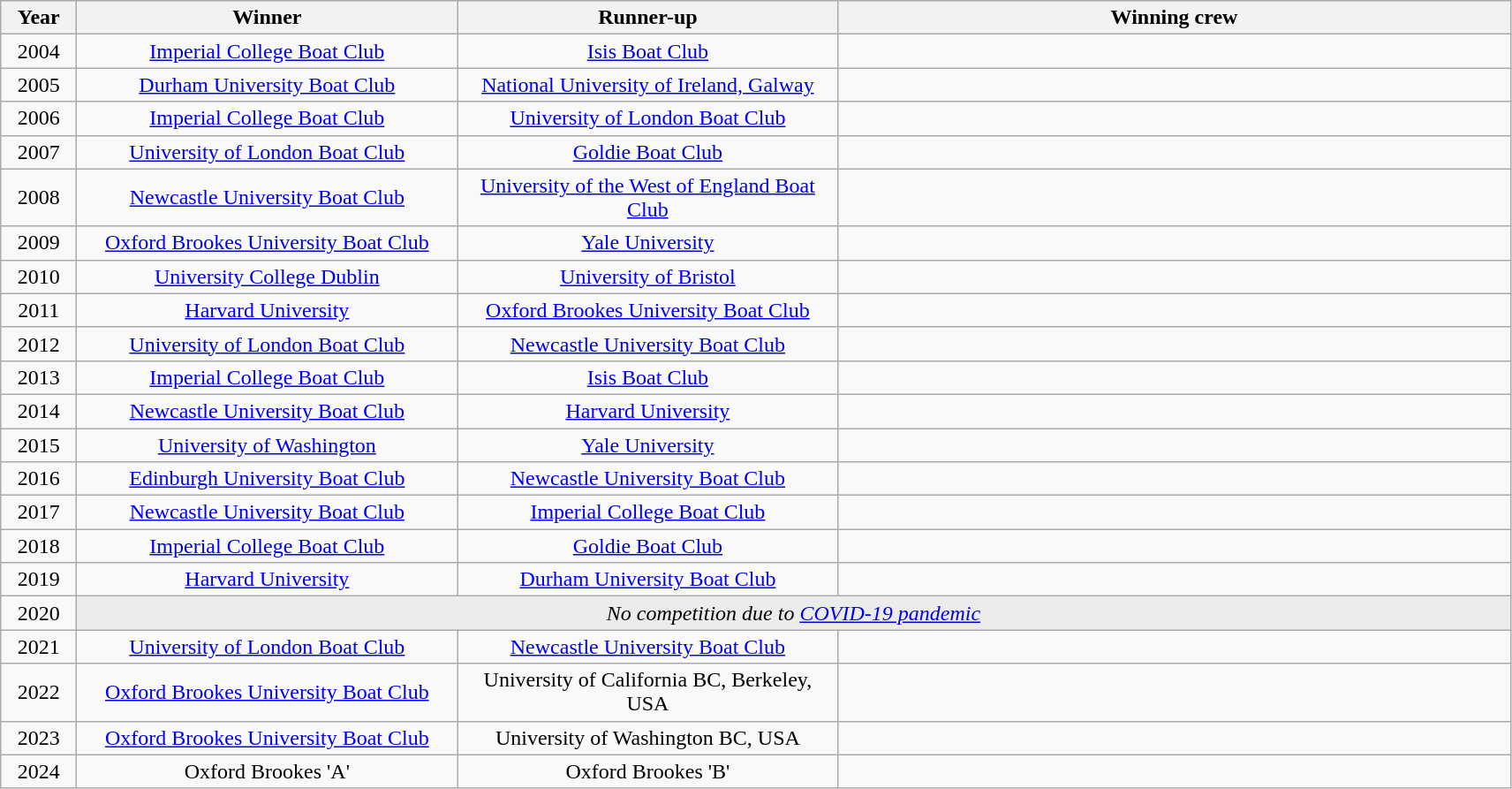<table class="wikitable" style="text-align:center">
<tr>
<th width=50>Year</th>
<th width=280>Winner</th>
<th width=280>Runner-up</th>
<th width=500>Winning crew</th>
</tr>
<tr>
<td>2004</td>
<td><a href='#'>Imperial College Boat Club</a></td>
<td><a href='#'>Isis Boat Club</a></td>
<td></td>
</tr>
<tr>
<td>2005</td>
<td><a href='#'>Durham University Boat Club</a></td>
<td><a href='#'>National University of Ireland, Galway</a></td>
<td></td>
</tr>
<tr>
<td>2006</td>
<td><a href='#'>Imperial College Boat Club</a></td>
<td><a href='#'>University of London Boat Club</a></td>
<td></td>
</tr>
<tr>
<td>2007</td>
<td><a href='#'>University of London Boat Club</a></td>
<td><a href='#'>Goldie Boat Club</a></td>
<td></td>
</tr>
<tr>
<td>2008</td>
<td><a href='#'>Newcastle University Boat Club</a></td>
<td><a href='#'>University of the West of England Boat Club</a></td>
<td></td>
</tr>
<tr>
<td>2009</td>
<td><a href='#'>Oxford Brookes University Boat Club</a></td>
<td><a href='#'>Yale University</a></td>
<td></td>
</tr>
<tr>
<td>2010</td>
<td><a href='#'>University College Dublin</a></td>
<td><a href='#'>University of Bristol</a></td>
<td></td>
</tr>
<tr>
<td>2011</td>
<td><a href='#'>Harvard University</a></td>
<td><a href='#'>Oxford Brookes University Boat Club</a></td>
<td></td>
</tr>
<tr>
<td>2012</td>
<td><a href='#'>University of London Boat Club</a></td>
<td><a href='#'>Newcastle University Boat Club</a></td>
<td></td>
</tr>
<tr>
<td>2013</td>
<td><a href='#'>Imperial College Boat Club</a></td>
<td><a href='#'>Isis Boat Club</a></td>
<td></td>
</tr>
<tr>
<td>2014</td>
<td><a href='#'>Newcastle University Boat Club</a></td>
<td><a href='#'>Harvard University</a></td>
<td></td>
</tr>
<tr>
<td>2015</td>
<td><a href='#'>University of Washington</a></td>
<td><a href='#'>Yale University</a></td>
<td></td>
</tr>
<tr>
<td>2016</td>
<td><a href='#'>Edinburgh University Boat Club</a></td>
<td><a href='#'>Newcastle University Boat Club</a></td>
<td></td>
</tr>
<tr>
<td>2017</td>
<td><a href='#'>Newcastle University Boat Club</a></td>
<td><a href='#'>Imperial College Boat Club</a></td>
<td></td>
</tr>
<tr>
<td>2018</td>
<td><a href='#'>Imperial College Boat Club</a></td>
<td><a href='#'>Goldie Boat Club</a></td>
<td></td>
</tr>
<tr>
<td>2019</td>
<td><a href='#'>Harvard University</a></td>
<td><a href='#'>Durham University Boat Club</a></td>
<td></td>
</tr>
<tr>
<td>2020</td>
<td colspan=3 bgcolor="ececec"><em>No competition due to <a href='#'>COVID-19 pandemic</a></em></td>
</tr>
<tr>
<td>2021</td>
<td><a href='#'>University of London Boat Club</a></td>
<td><a href='#'>Newcastle University Boat Club</a></td>
<td></td>
</tr>
<tr>
<td>2022</td>
<td><a href='#'>Oxford Brookes University Boat Club</a></td>
<td>University of California BC, Berkeley, USA</td>
<td></td>
</tr>
<tr>
<td>2023</td>
<td><a href='#'>Oxford Brookes University Boat Club</a></td>
<td>University of Washington BC, USA</td>
<td></td>
</tr>
<tr>
<td>2024</td>
<td>Oxford Brookes 'A'</td>
<td>Oxford Brookes 'B'</td>
<td></td>
</tr>
</table>
